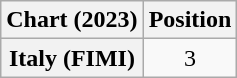<table class="wikitable plainrowheaders" style="text-align:center">
<tr>
<th scope="col">Chart (2023)</th>
<th scope="col">Position</th>
</tr>
<tr>
<th scope="row">Italy (FIMI)</th>
<td>3</td>
</tr>
</table>
